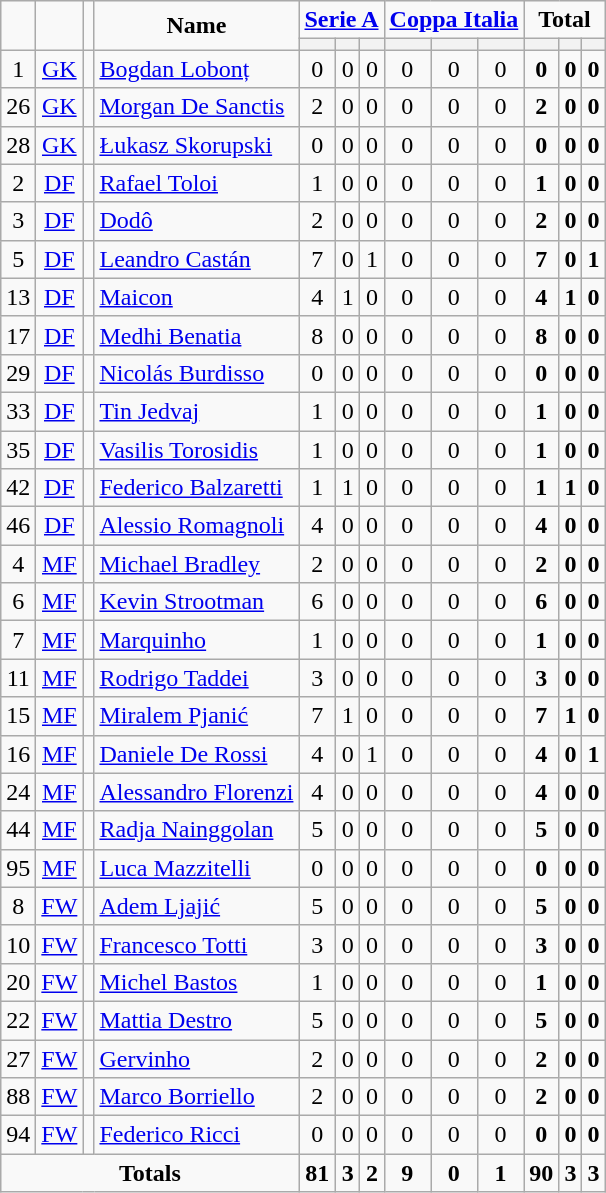<table class="wikitable" style="text-align:center">
<tr>
<td rowspan="2" !width=15><strong></strong></td>
<td rowspan="2" !width=15><strong></strong></td>
<td rowspan="2" !width=15><strong></strong></td>
<td rowspan="2" !width=120><strong>Name</strong></td>
<td colspan="3"><strong><a href='#'>Serie A</a></strong></td>
<td colspan="3"><strong><a href='#'>Coppa Italia</a></strong></td>
<td colspan="3"><strong>Total</strong></td>
</tr>
<tr>
<th "width=34; background:#fe9;"></th>
<th "width=34; background:#fe9;"></th>
<th "width=34; background:#ff8888;"></th>
<th "width=34; background:#fe9;"></th>
<th "width=34; background:#fe9;"></th>
<th "width=34; background:#ff8888;"></th>
<th "width=34; background:#fe9;"></th>
<th "width=34; background:#fe9;"></th>
<th "width=34; background:#ff8888;"></th>
</tr>
<tr>
<td>1</td>
<td><a href='#'>GK</a></td>
<td></td>
<td align=left><a href='#'>Bogdan Lobonț</a></td>
<td>0</td>
<td>0</td>
<td>0</td>
<td>0</td>
<td>0</td>
<td>0</td>
<td><strong>0</strong></td>
<td><strong>0</strong></td>
<td><strong>0</strong></td>
</tr>
<tr>
<td>26</td>
<td><a href='#'>GK</a></td>
<td></td>
<td align=left><a href='#'>Morgan De Sanctis</a></td>
<td>2</td>
<td>0</td>
<td>0</td>
<td>0</td>
<td>0</td>
<td>0</td>
<td><strong>2</strong></td>
<td><strong>0</strong></td>
<td><strong>0</strong></td>
</tr>
<tr>
<td>28</td>
<td><a href='#'>GK</a></td>
<td></td>
<td align=left><a href='#'>Łukasz Skorupski</a></td>
<td>0</td>
<td>0</td>
<td>0</td>
<td>0</td>
<td>0</td>
<td>0</td>
<td><strong>0</strong></td>
<td><strong>0</strong></td>
<td><strong>0</strong></td>
</tr>
<tr>
<td>2</td>
<td><a href='#'>DF</a></td>
<td></td>
<td align=left><a href='#'>Rafael Toloi</a></td>
<td>1</td>
<td>0</td>
<td>0</td>
<td>0</td>
<td>0</td>
<td>0</td>
<td><strong>1</strong></td>
<td><strong>0</strong></td>
<td><strong>0</strong></td>
</tr>
<tr>
<td>3</td>
<td><a href='#'>DF</a></td>
<td></td>
<td align=left><a href='#'>Dodô</a></td>
<td>2</td>
<td>0</td>
<td>0</td>
<td>0</td>
<td>0</td>
<td>0</td>
<td><strong>2</strong></td>
<td><strong>0</strong></td>
<td><strong>0</strong></td>
</tr>
<tr>
<td>5</td>
<td><a href='#'>DF</a></td>
<td></td>
<td align=left><a href='#'>Leandro Castán</a></td>
<td>7</td>
<td>0</td>
<td>1</td>
<td>0</td>
<td>0</td>
<td>0</td>
<td><strong>7</strong></td>
<td><strong>0</strong></td>
<td><strong>1</strong></td>
</tr>
<tr>
<td>13</td>
<td><a href='#'>DF</a></td>
<td></td>
<td align=left><a href='#'>Maicon</a></td>
<td>4</td>
<td>1</td>
<td>0</td>
<td>0</td>
<td>0</td>
<td>0</td>
<td><strong>4</strong></td>
<td><strong>1</strong></td>
<td><strong>0</strong></td>
</tr>
<tr>
<td>17</td>
<td><a href='#'>DF</a></td>
<td></td>
<td align=left><a href='#'>Medhi Benatia</a></td>
<td>8</td>
<td>0</td>
<td>0</td>
<td>0</td>
<td>0</td>
<td>0</td>
<td><strong>8</strong></td>
<td><strong>0</strong></td>
<td><strong>0</strong></td>
</tr>
<tr>
<td>29</td>
<td><a href='#'>DF</a></td>
<td></td>
<td align=left><a href='#'>Nicolás Burdisso</a></td>
<td>0</td>
<td>0</td>
<td>0</td>
<td>0</td>
<td>0</td>
<td>0</td>
<td><strong>0</strong></td>
<td><strong>0</strong></td>
<td><strong>0</strong></td>
</tr>
<tr>
<td>33</td>
<td><a href='#'>DF</a></td>
<td></td>
<td align=left><a href='#'>Tin Jedvaj</a></td>
<td>1</td>
<td>0</td>
<td>0</td>
<td>0</td>
<td>0</td>
<td>0</td>
<td><strong>1</strong></td>
<td><strong>0</strong></td>
<td><strong>0</strong></td>
</tr>
<tr>
<td>35</td>
<td><a href='#'>DF</a></td>
<td></td>
<td align=left><a href='#'>Vasilis Torosidis</a></td>
<td>1</td>
<td>0</td>
<td>0</td>
<td>0</td>
<td>0</td>
<td>0</td>
<td><strong>1</strong></td>
<td><strong>0</strong></td>
<td><strong>0</strong></td>
</tr>
<tr>
<td>42</td>
<td><a href='#'>DF</a></td>
<td></td>
<td align=left><a href='#'>Federico Balzaretti</a></td>
<td>1</td>
<td>1</td>
<td>0</td>
<td>0</td>
<td>0</td>
<td>0</td>
<td><strong>1</strong></td>
<td><strong>1</strong></td>
<td><strong>0</strong></td>
</tr>
<tr>
<td>46</td>
<td><a href='#'>DF</a></td>
<td></td>
<td align=left><a href='#'>Alessio Romagnoli</a></td>
<td>4</td>
<td>0</td>
<td>0</td>
<td>0</td>
<td>0</td>
<td>0</td>
<td><strong>4</strong></td>
<td><strong>0</strong></td>
<td><strong>0</strong></td>
</tr>
<tr>
<td>4</td>
<td><a href='#'>MF</a></td>
<td></td>
<td align=left><a href='#'>Michael Bradley</a></td>
<td>2</td>
<td>0</td>
<td>0</td>
<td>0</td>
<td>0</td>
<td>0</td>
<td><strong>2</strong></td>
<td><strong>0</strong></td>
<td><strong>0</strong></td>
</tr>
<tr>
<td>6</td>
<td><a href='#'>MF</a></td>
<td></td>
<td align=left><a href='#'>Kevin Strootman</a></td>
<td>6</td>
<td>0</td>
<td>0</td>
<td>0</td>
<td>0</td>
<td>0</td>
<td><strong>6</strong></td>
<td><strong>0</strong></td>
<td><strong>0</strong></td>
</tr>
<tr>
<td>7</td>
<td><a href='#'>MF</a></td>
<td></td>
<td align=left><a href='#'>Marquinho</a></td>
<td>1</td>
<td>0</td>
<td>0</td>
<td>0</td>
<td>0</td>
<td>0</td>
<td><strong>1</strong></td>
<td><strong>0</strong></td>
<td><strong>0</strong></td>
</tr>
<tr>
<td>11</td>
<td><a href='#'>MF</a></td>
<td></td>
<td align=left><a href='#'>Rodrigo Taddei</a></td>
<td>3</td>
<td>0</td>
<td>0</td>
<td>0</td>
<td>0</td>
<td>0</td>
<td><strong>3</strong></td>
<td><strong>0</strong></td>
<td><strong>0</strong></td>
</tr>
<tr>
<td>15</td>
<td><a href='#'>MF</a></td>
<td></td>
<td align=left><a href='#'>Miralem Pjanić</a></td>
<td>7</td>
<td>1</td>
<td>0</td>
<td>0</td>
<td>0</td>
<td>0</td>
<td><strong>7</strong></td>
<td><strong>1</strong></td>
<td><strong>0</strong></td>
</tr>
<tr>
<td>16</td>
<td><a href='#'>MF</a></td>
<td></td>
<td align=left><a href='#'>Daniele De Rossi</a></td>
<td>4</td>
<td>0</td>
<td>1</td>
<td>0</td>
<td>0</td>
<td>0</td>
<td><strong>4</strong></td>
<td><strong>0</strong></td>
<td><strong>1</strong></td>
</tr>
<tr>
<td>24</td>
<td><a href='#'>MF</a></td>
<td></td>
<td align=left><a href='#'>Alessandro Florenzi</a></td>
<td>4</td>
<td>0</td>
<td>0</td>
<td>0</td>
<td>0</td>
<td>0</td>
<td><strong>4</strong></td>
<td><strong>0</strong></td>
<td><strong>0</strong></td>
</tr>
<tr>
<td>44</td>
<td><a href='#'>MF</a></td>
<td></td>
<td align=left><a href='#'>Radja Nainggolan</a></td>
<td>5</td>
<td>0</td>
<td>0</td>
<td>0</td>
<td>0</td>
<td>0</td>
<td><strong>5</strong></td>
<td><strong>0</strong></td>
<td><strong>0</strong></td>
</tr>
<tr>
<td>95</td>
<td><a href='#'>MF</a></td>
<td></td>
<td align=left><a href='#'>Luca Mazzitelli</a></td>
<td>0</td>
<td>0</td>
<td>0</td>
<td>0</td>
<td>0</td>
<td>0</td>
<td><strong>0</strong></td>
<td><strong>0</strong></td>
<td><strong>0</strong></td>
</tr>
<tr>
<td>8</td>
<td><a href='#'>FW</a></td>
<td></td>
<td align=left><a href='#'>Adem Ljajić</a></td>
<td>5</td>
<td>0</td>
<td>0</td>
<td>0</td>
<td>0</td>
<td>0</td>
<td><strong>5</strong></td>
<td><strong>0</strong></td>
<td><strong>0</strong></td>
</tr>
<tr>
<td>10</td>
<td><a href='#'>FW</a></td>
<td></td>
<td align=left><a href='#'>Francesco Totti</a></td>
<td>3</td>
<td>0</td>
<td>0</td>
<td>0</td>
<td>0</td>
<td>0</td>
<td><strong>3</strong></td>
<td><strong>0</strong></td>
<td><strong>0</strong></td>
</tr>
<tr>
<td>20</td>
<td><a href='#'>FW</a></td>
<td></td>
<td align=left><a href='#'>Michel Bastos</a></td>
<td>1</td>
<td>0</td>
<td>0</td>
<td>0</td>
<td>0</td>
<td>0</td>
<td><strong>1</strong></td>
<td><strong>0</strong></td>
<td><strong>0</strong></td>
</tr>
<tr>
<td>22</td>
<td><a href='#'>FW</a></td>
<td></td>
<td align=left><a href='#'>Mattia Destro</a></td>
<td>5</td>
<td>0</td>
<td>0</td>
<td>0</td>
<td>0</td>
<td>0</td>
<td><strong>5</strong></td>
<td><strong>0</strong></td>
<td><strong>0</strong></td>
</tr>
<tr>
<td>27</td>
<td><a href='#'>FW</a></td>
<td></td>
<td align=left><a href='#'>Gervinho</a></td>
<td>2</td>
<td>0</td>
<td>0</td>
<td>0</td>
<td>0</td>
<td>0</td>
<td><strong>2</strong></td>
<td><strong>0</strong></td>
<td><strong>0</strong></td>
</tr>
<tr>
<td>88</td>
<td><a href='#'>FW</a></td>
<td></td>
<td align=left><a href='#'>Marco Borriello</a></td>
<td>2</td>
<td>0</td>
<td>0</td>
<td>0</td>
<td>0</td>
<td>0</td>
<td><strong>2</strong></td>
<td><strong>0</strong></td>
<td><strong>0</strong></td>
</tr>
<tr>
<td>94</td>
<td><a href='#'>FW</a></td>
<td></td>
<td align=left><a href='#'>Federico Ricci</a></td>
<td>0</td>
<td>0</td>
<td>0</td>
<td>0</td>
<td>0</td>
<td>0</td>
<td><strong>0</strong></td>
<td><strong>0</strong></td>
<td><strong>0</strong></td>
</tr>
<tr>
<td colspan=4><strong>Totals</strong></td>
<td><strong>81</strong></td>
<td><strong>3</strong></td>
<td><strong>2</strong></td>
<td><strong>9</strong></td>
<td><strong>0</strong></td>
<td><strong>1</strong></td>
<td><strong>90</strong></td>
<td><strong>3</strong></td>
<td><strong>3</strong></td>
</tr>
</table>
